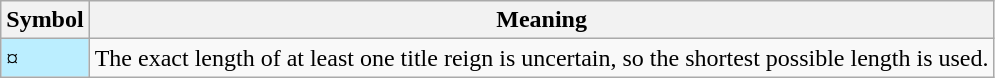<table class="wikitable">
<tr>
<th>Symbol</th>
<th>Meaning</th>
</tr>
<tr>
<td style="background-color:#bbeeff">¤</td>
<td>The exact length of at least one title reign is uncertain, so the shortest possible length is used.</td>
</tr>
</table>
